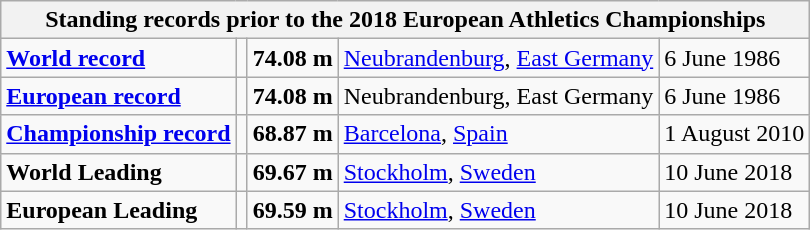<table class="wikitable">
<tr>
<th colspan="5">Standing records prior to the 2018 European Athletics Championships</th>
</tr>
<tr>
<td><strong><a href='#'>World record</a></strong></td>
<td></td>
<td><strong>74.08 m</strong></td>
<td><a href='#'>Neubrandenburg</a>, <a href='#'>East Germany</a></td>
<td>6 June 1986</td>
</tr>
<tr>
<td><strong><a href='#'>European record</a></strong></td>
<td></td>
<td><strong>74.08 m</strong></td>
<td>Neubrandenburg, East Germany</td>
<td>6 June 1986</td>
</tr>
<tr>
<td><strong><a href='#'>Championship record</a></strong></td>
<td></td>
<td><strong>68.87 m</strong></td>
<td><a href='#'>Barcelona</a>, <a href='#'>Spain</a></td>
<td>1 August 2010</td>
</tr>
<tr>
<td><strong>World Leading</strong></td>
<td></td>
<td><strong>69.67 m</strong></td>
<td><a href='#'>Stockholm</a>, <a href='#'>Sweden</a></td>
<td>10 June 2018</td>
</tr>
<tr>
<td><strong>European Leading</strong></td>
<td></td>
<td><strong>69.59 m</strong></td>
<td><a href='#'>Stockholm</a>, <a href='#'>Sweden</a></td>
<td>10 June 2018</td>
</tr>
</table>
